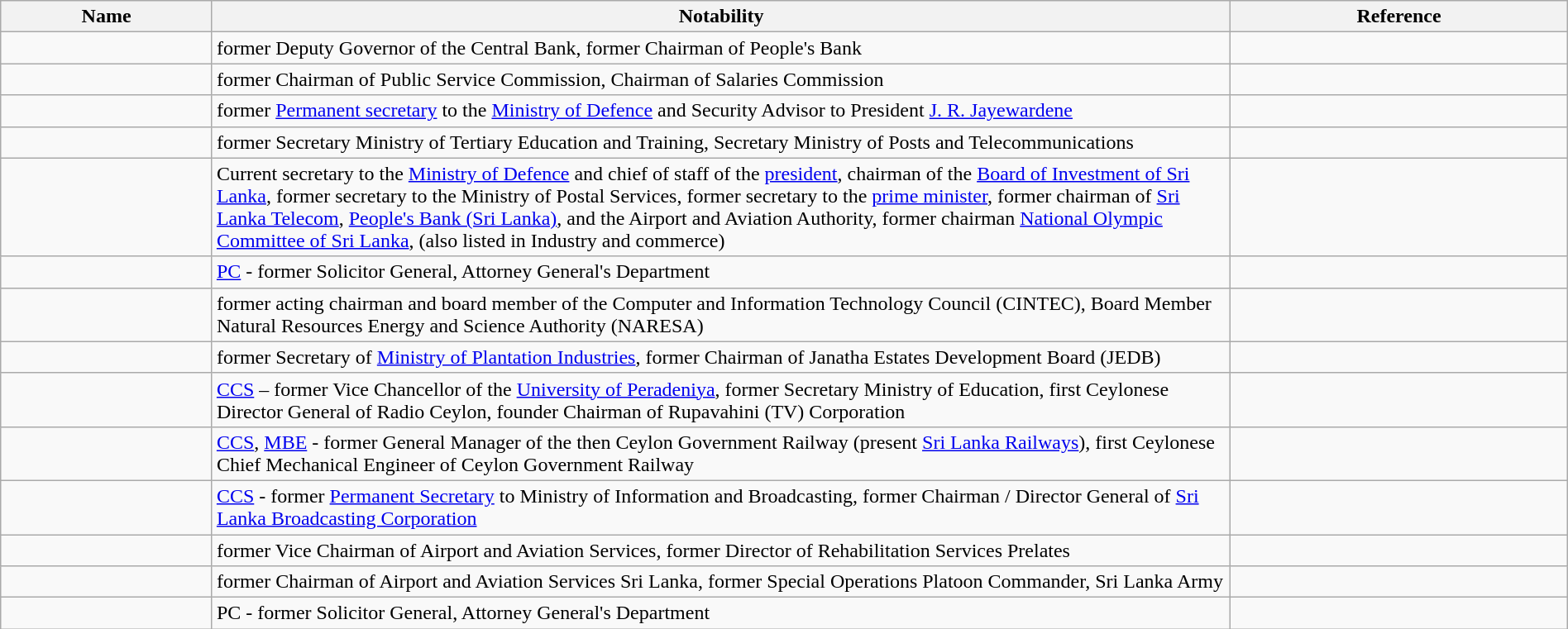<table class="wikitable sortable" style="width:100%">
<tr>
<th style="width:*;">Name</th>
<th style="width:65%;" class="unsortable">Notability</th>
<th style="width:*;" class="unsortable">Reference</th>
</tr>
<tr>
<td></td>
<td>former Deputy Governor of the Central Bank, former Chairman of People's Bank</td>
<td style="text-align:center;"></td>
</tr>
<tr>
<td></td>
<td>former Chairman of Public Service Commission, Chairman of Salaries Commission</td>
<td style="text-align:center;"></td>
</tr>
<tr>
<td></td>
<td>former <a href='#'>Permanent secretary</a> to the <a href='#'>Ministry of Defence</a> and Security Advisor to President <a href='#'>J. R. Jayewardene</a></td>
<td style="text-align:center;"></td>
</tr>
<tr>
<td></td>
<td>former Secretary Ministry of Tertiary Education and Training, Secretary Ministry of Posts and Telecommunications</td>
<td style="text-align:center;"></td>
</tr>
<tr>
<td></td>
<td>Current secretary to the <a href='#'>Ministry of Defence</a> and chief of staff of the <a href='#'>president</a>, chairman of the <a href='#'>Board of Investment of Sri Lanka</a>, former secretary to the Ministry of Postal Services, former secretary to the <a href='#'>prime minister</a>, former chairman of <a href='#'>Sri Lanka Telecom</a>, <a href='#'>People's Bank (Sri Lanka)</a>, and the Airport and Aviation Authority, former chairman <a href='#'>National Olympic Committee of Sri Lanka</a>, (also listed in Industry and commerce)</td>
<td style="text-align:center;"></td>
</tr>
<tr>
<td></td>
<td><a href='#'>PC</a> - former Solicitor General, Attorney General's Department</td>
<td style="text-align:center;"></td>
</tr>
<tr>
<td></td>
<td>former acting chairman and board member of the Computer and Information Technology Council (CINTEC), Board Member Natural Resources Energy and Science Authority (NARESA)</td>
<td style="text-align:center;"></td>
</tr>
<tr>
<td></td>
<td>former Secretary of <a href='#'>Ministry of Plantation Industries</a>, former Chairman of Janatha Estates Development Board (JEDB)</td>
<td style="text-align:center;"></td>
</tr>
<tr>
<td></td>
<td><a href='#'>CCS</a> – former Vice Chancellor of the <a href='#'>University of Peradeniya</a>, former Secretary Ministry of Education, first Ceylonese Director General of Radio Ceylon, founder Chairman of Rupavahini (TV) Corporation</td>
<td style="text-align:center;"></td>
</tr>
<tr>
<td></td>
<td><a href='#'>CCS</a>, <a href='#'>MBE</a> - former General Manager of the then Ceylon Government Railway (present <a href='#'>Sri Lanka Railways</a>), first Ceylonese Chief Mechanical Engineer of Ceylon Government Railway</td>
<td style="text-align:center;"></td>
</tr>
<tr>
<td></td>
<td><a href='#'>CCS</a> - former <a href='#'>Permanent Secretary</a> to Ministry of Information and Broadcasting, former Chairman / Director General of <a href='#'>Sri Lanka Broadcasting Corporation</a></td>
<td style="text-align:center;"></td>
</tr>
<tr>
<td></td>
<td>former Vice Chairman of Airport and Aviation Services, former Director of Rehabilitation Services Prelates</td>
<td style="text-align:center;"></td>
</tr>
<tr>
<td></td>
<td>former Chairman of Airport and Aviation Services Sri Lanka, former Special Operations Platoon Commander, Sri Lanka Army</td>
<td style="text-align:center;"></td>
</tr>
<tr>
<td></td>
<td>PC - former Solicitor General, Attorney General's Department</td>
<td style="text-align:center;"></td>
</tr>
</table>
